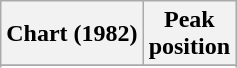<table class="wikitable sortable plainrowheaders" style="text-align:center">
<tr>
<th>Chart (1982)</th>
<th>Peak<br>position</th>
</tr>
<tr>
</tr>
<tr>
</tr>
</table>
